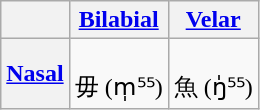<table class="wikitable" style="text-align:center;">
<tr>
<th></th>
<th><a href='#'>Bilabial</a></th>
<th><a href='#'>Velar</a></th>
</tr>
<tr>
<th><a href='#'>Nasal</a></th>
<td><br>毋 (m̩⁵⁵)</td>
<td><br>魚 (ŋ̍⁵⁵)</td>
</tr>
</table>
